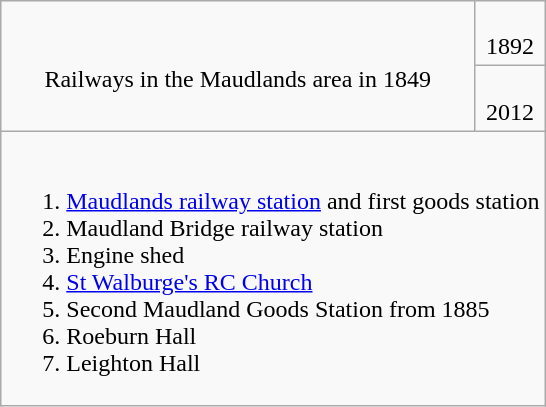<table class="wikitable">
<tr>
<td rowspan="2" style="text-align: center"><br>Railways in the Maudlands area in 1849</td>
<td style="text-align: center"><br>1892</td>
</tr>
<tr>
<td style="text-align: center"><br>2012</td>
</tr>
<tr>
<td colspan="2"><br><ol><li><a href='#'>Maudlands railway station</a> and first goods station</li><li>Maudland Bridge railway station</li><li>Engine shed</li><li><a href='#'>St Walburge's RC Church</a></li><li>Second Maudland Goods Station from 1885</li><li>Roeburn Hall</li><li>Leighton Hall</li></ol></td>
</tr>
</table>
